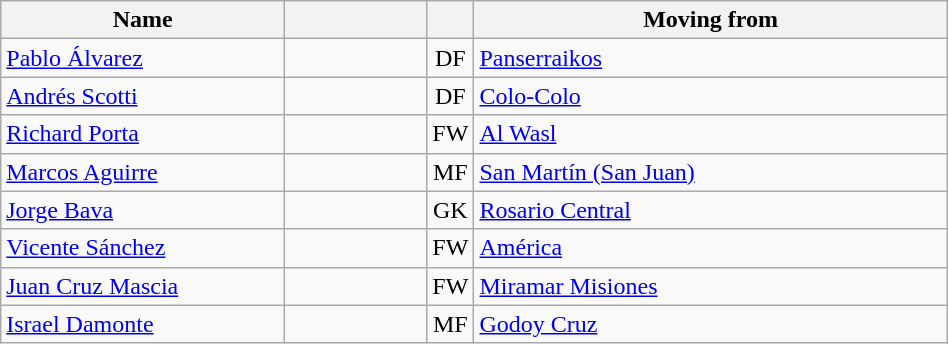<table class="wikitable" style="text-align: center; width:50%">
<tr>
<th width=30% align="center">Name</th>
<th width=15% align="center"></th>
<th width=5% align="center"></th>
<th width=50% align="center">Moving from</th>
</tr>
<tr>
<td align=left><a href='#'>Pablo Álvarez</a></td>
<td></td>
<td>DF</td>
<td align=left> <a href='#'>Panserraikos</a></td>
</tr>
<tr>
<td align=left><a href='#'>Andrés Scotti</a></td>
<td></td>
<td>DF</td>
<td align=left> <a href='#'>Colo-Colo</a></td>
</tr>
<tr>
<td align=left><a href='#'>Richard Porta</a></td>
<td></td>
<td>FW</td>
<td align=left> <a href='#'>Al Wasl</a></td>
</tr>
<tr>
<td align=left><a href='#'>Marcos Aguirre</a></td>
<td></td>
<td>MF</td>
<td align=left> <a href='#'>San Martín (San Juan)</a></td>
</tr>
<tr>
<td align=left><a href='#'>Jorge Bava</a></td>
<td></td>
<td>GK</td>
<td align=left> <a href='#'>Rosario Central</a></td>
</tr>
<tr>
<td align=left><a href='#'>Vicente Sánchez</a></td>
<td></td>
<td>FW</td>
<td align=left> <a href='#'>América</a></td>
</tr>
<tr>
<td align=left><a href='#'>Juan Cruz Mascia</a></td>
<td></td>
<td>FW</td>
<td align=left> <a href='#'>Miramar Misiones</a></td>
</tr>
<tr>
<td align=left><a href='#'>Israel Damonte</a></td>
<td></td>
<td>MF</td>
<td align=left> <a href='#'>Godoy Cruz</a></td>
</tr>
</table>
